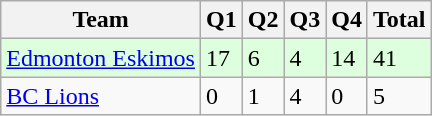<table class="wikitable">
<tr>
<th>Team</th>
<th>Q1</th>
<th>Q2</th>
<th>Q3</th>
<th>Q4</th>
<th>Total</th>
</tr>
<tr style="background-color:#ddffdd">
<td><a href='#'>Edmonton Eskimos</a></td>
<td>17</td>
<td>6</td>
<td>4</td>
<td>14</td>
<td>41</td>
</tr>
<tr>
<td><a href='#'>BC Lions</a></td>
<td>0</td>
<td>1</td>
<td>4</td>
<td>0</td>
<td>5</td>
</tr>
</table>
